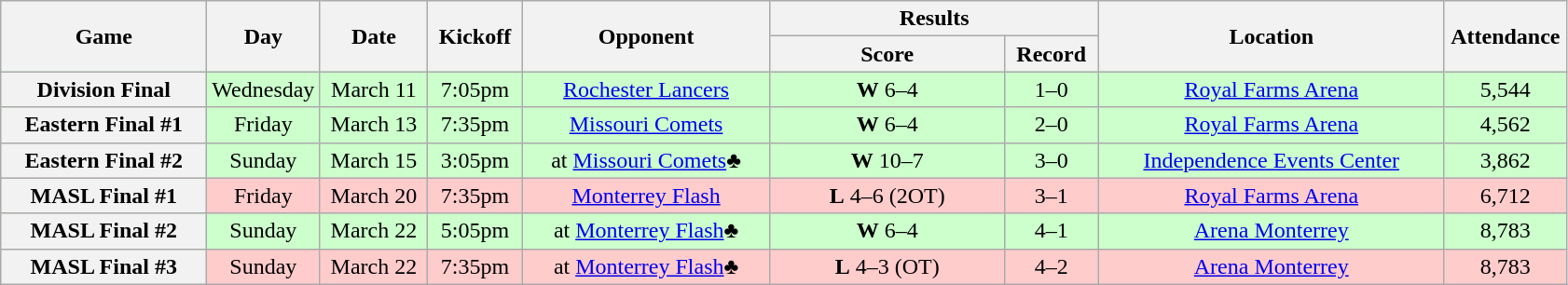<table class="wikitable">
<tr>
<th rowspan="2" width="140">Game</th>
<th rowspan="2" width="70">Day</th>
<th rowspan="2" width="70">Date</th>
<th rowspan="2" width="60">Kickoff</th>
<th rowspan="2" width="170">Opponent</th>
<th colspan="2" width="220">Results</th>
<th rowspan="2" width="240">Location</th>
<th rowspan="2" width="80">Attendance</th>
</tr>
<tr>
<th width="160">Score</th>
<th width="60">Record</th>
</tr>
<tr style="text-align:center; background:#ccffcc;">
<th>Division Final</th>
<td>Wednesday</td>
<td>March 11</td>
<td>7:05pm</td>
<td><a href='#'>Rochester Lancers</a></td>
<td><strong>W</strong> 6–4</td>
<td>1–0</td>
<td><a href='#'>Royal Farms Arena</a></td>
<td>5,544</td>
</tr>
<tr style="text-align:center; background:#ccffcc;">
<th>Eastern Final #1</th>
<td>Friday</td>
<td>March 13</td>
<td>7:35pm</td>
<td><a href='#'>Missouri Comets</a></td>
<td><strong>W</strong> 6–4</td>
<td>2–0</td>
<td><a href='#'>Royal Farms Arena</a></td>
<td>4,562</td>
</tr>
<tr style="text-align:center; background:#ccffcc;">
<th>Eastern Final #2</th>
<td>Sunday</td>
<td>March 15</td>
<td>3:05pm</td>
<td>at <a href='#'>Missouri Comets</a>♣</td>
<td><strong>W</strong> 10–7</td>
<td>3–0</td>
<td><a href='#'>Independence Events Center</a></td>
<td>3,862</td>
</tr>
<tr style="text-align:center; background:#ffcccc;">
<th>MASL Final #1</th>
<td>Friday</td>
<td>March 20</td>
<td>7:35pm</td>
<td><a href='#'>Monterrey Flash</a></td>
<td><strong>L</strong> 4–6 (2OT)</td>
<td>3–1</td>
<td><a href='#'>Royal Farms Arena</a></td>
<td>6,712</td>
</tr>
<tr style="text-align:center; background:#ccffcc;">
<th>MASL Final #2</th>
<td>Sunday</td>
<td>March 22</td>
<td>5:05pm</td>
<td>at <a href='#'>Monterrey Flash</a>♣</td>
<td><strong>W</strong> 6–4</td>
<td>4–1</td>
<td><a href='#'>Arena Monterrey</a></td>
<td>8,783</td>
</tr>
<tr style="text-align:center; background:#ffcccc;">
<th>MASL Final #3</th>
<td>Sunday</td>
<td>March 22</td>
<td>7:35pm</td>
<td>at <a href='#'>Monterrey Flash</a>♣</td>
<td><strong>L</strong> 4–3 (OT)</td>
<td>4–2</td>
<td><a href='#'>Arena Monterrey</a></td>
<td>8,783</td>
</tr>
</table>
